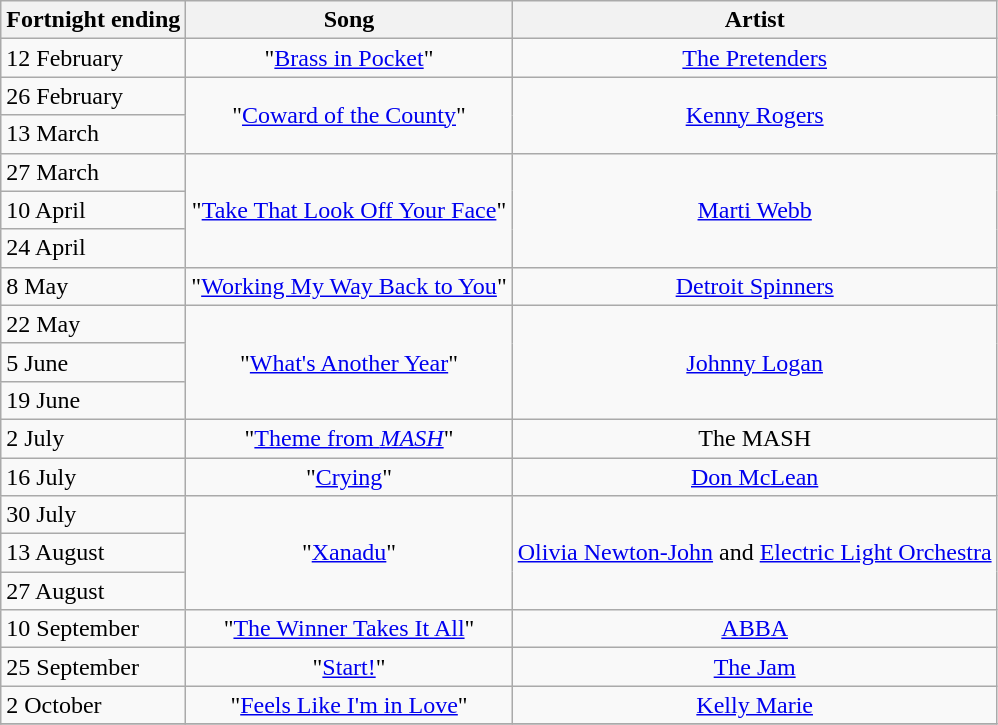<table class="wikitable">
<tr>
<th>Fortnight ending</th>
<th>Song</th>
<th>Artist</th>
</tr>
<tr>
<td>12 February</td>
<td align=center>"<a href='#'>Brass in Pocket</a>"</td>
<td align=center><a href='#'>The Pretenders</a></td>
</tr>
<tr>
<td>26 February</td>
<td rowspan=2 align=center>"<a href='#'>Coward of the County</a>"</td>
<td rowspan=2 align=center><a href='#'>Kenny Rogers</a></td>
</tr>
<tr>
<td>13 March</td>
</tr>
<tr>
<td>27 March</td>
<td rowspan=3 align=center>"<a href='#'>Take That Look Off Your Face</a>"</td>
<td rowspan=3 align=center><a href='#'>Marti Webb</a></td>
</tr>
<tr>
<td>10 April</td>
</tr>
<tr>
<td>24 April</td>
</tr>
<tr>
<td>8 May</td>
<td align=center>"<a href='#'>Working My Way Back to You</a>"</td>
<td align=center><a href='#'>Detroit Spinners</a></td>
</tr>
<tr>
<td>22 May</td>
<td rowspan=3 align=center>"<a href='#'>What's Another Year</a>"</td>
<td rowspan=3 align=center><a href='#'>Johnny Logan</a></td>
</tr>
<tr>
<td>5 June</td>
</tr>
<tr>
<td>19 June</td>
</tr>
<tr>
<td>2 July</td>
<td align=center>"<a href='#'>Theme from <em>MASH</em></a>"</td>
<td align=center>The MASH</td>
</tr>
<tr>
<td>16 July</td>
<td align=center>"<a href='#'>Crying</a>"</td>
<td align=center><a href='#'>Don McLean</a></td>
</tr>
<tr>
<td>30 July</td>
<td rowspan=3 align=center>"<a href='#'>Xanadu</a>"</td>
<td rowspan=3 align=center><a href='#'>Olivia Newton-John</a> and <a href='#'>Electric Light Orchestra</a></td>
</tr>
<tr>
<td>13 August</td>
</tr>
<tr>
<td>27 August</td>
</tr>
<tr>
<td>10 September</td>
<td align=center>"<a href='#'>The Winner Takes It All</a>"</td>
<td align=center><a href='#'>ABBA</a></td>
</tr>
<tr>
<td>25 September</td>
<td align=center>"<a href='#'>Start!</a>"</td>
<td align=center><a href='#'>The Jam</a></td>
</tr>
<tr>
<td>2 October</td>
<td align=center>"<a href='#'>Feels Like I'm in Love</a>"</td>
<td align=center><a href='#'>Kelly Marie</a></td>
</tr>
<tr>
</tr>
</table>
